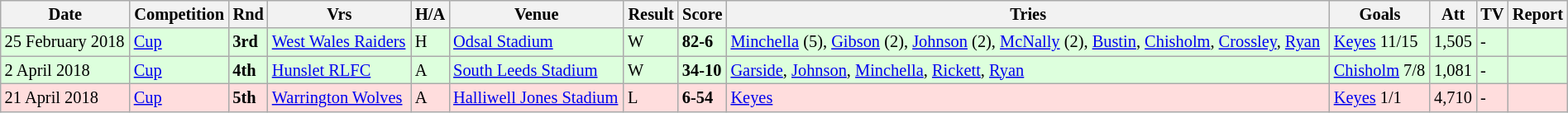<table class="wikitable"  style="font-size:85%; width:100%;">
<tr>
<th>Date</th>
<th>Competition</th>
<th>Rnd</th>
<th>Vrs</th>
<th>H/A</th>
<th>Venue</th>
<th>Result</th>
<th>Score</th>
<th>Tries</th>
<th>Goals</th>
<th>Att</th>
<th>TV</th>
<th>Report</th>
</tr>
<tr style="background:#ddffdd;" width=20 | >
<td>25 February 2018</td>
<td><a href='#'>Cup</a></td>
<td><strong>3rd</strong></td>
<td><a href='#'>West Wales Raiders</a></td>
<td>H</td>
<td><a href='#'>Odsal Stadium</a></td>
<td>W</td>
<td><strong>82-6</strong></td>
<td><a href='#'>Minchella</a> (5), <a href='#'>Gibson</a> (2), <a href='#'>Johnson</a> (2), <a href='#'>McNally</a> (2), <a href='#'>Bustin</a>, <a href='#'>Chisholm</a>, <a href='#'>Crossley</a>, <a href='#'>Ryan</a></td>
<td><a href='#'>Keyes</a> 11/15</td>
<td>1,505</td>
<td>-</td>
<td></td>
</tr>
<tr style="background:#ddffdd;" width=20 | >
<td>2 April 2018</td>
<td><a href='#'>Cup</a></td>
<td><strong>4th</strong></td>
<td><a href='#'>Hunslet RLFC</a></td>
<td>A</td>
<td><a href='#'>South Leeds Stadium</a></td>
<td>W</td>
<td><strong>34-10</strong></td>
<td><a href='#'>Garside</a>, <a href='#'>Johnson</a>, <a href='#'>Minchella</a>, <a href='#'>Rickett</a>, <a href='#'>Ryan</a></td>
<td><a href='#'>Chisholm</a> 7/8</td>
<td>1,081</td>
<td>-</td>
<td></td>
</tr>
<tr style="background:#ffdddd;" width=20 | >
<td>21 April 2018</td>
<td><a href='#'>Cup</a></td>
<td><strong>5th</strong></td>
<td><a href='#'>Warrington Wolves</a></td>
<td>A</td>
<td><a href='#'>Halliwell Jones Stadium</a></td>
<td>L</td>
<td><strong>6-54</strong></td>
<td><a href='#'>Keyes</a></td>
<td><a href='#'>Keyes</a> 1/1</td>
<td>4,710</td>
<td>-</td>
<td></td>
</tr>
</table>
